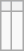<table class="wikitable left">
<tr style="background-color:#CEDAF2">
<th></th>
<th></th>
</tr>
<tr align="center">
<td></td>
<td><br></td>
</tr>
</table>
